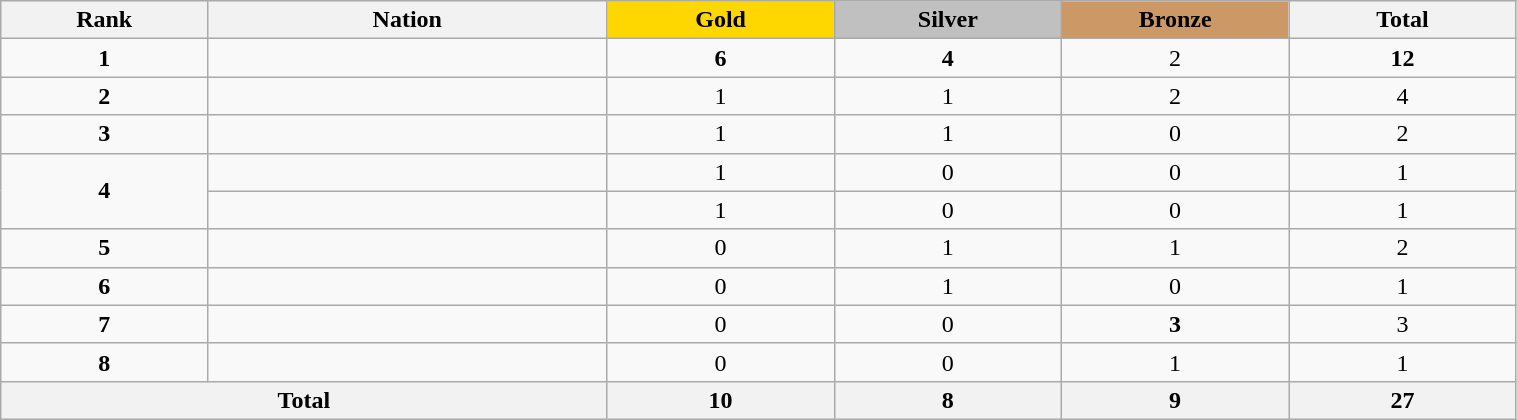<table class="wikitable sortable collapsible autocollapse plainrowheaders" width="80%" style="text-align:center;">
<tr style="background-color:#EDEDED;">
<th width=100px class="hintergrundfarbe5">Rank</th>
<th width=200px class="hintergrundfarbe6">Nation</th>
<th style="background:    gold; width:15%">Gold</th>
<th style="background:  silver; width:15%">Silver</th>
<th style="background: #CC9966; width:15%">Bronze</th>
<th class="hintergrundfarbe6" style="width:15%">Total</th>
</tr>
<tr>
<td><strong>1</strong></td>
<td align=left></td>
<td><strong>6</strong></td>
<td><strong>4</strong></td>
<td>2</td>
<td><strong>12</strong></td>
</tr>
<tr>
<td><strong>2</strong></td>
<td align=left></td>
<td>1</td>
<td>1</td>
<td>2</td>
<td>4</td>
</tr>
<tr>
<td><strong>3</strong></td>
<td align="left"></td>
<td>1</td>
<td>1</td>
<td>0</td>
<td>2</td>
</tr>
<tr>
<td rowspan="2"><strong>4</strong></td>
<td align="left"></td>
<td>1</td>
<td>0</td>
<td>0</td>
<td>1</td>
</tr>
<tr>
<td align=left></td>
<td>1</td>
<td>0</td>
<td>0</td>
<td>1</td>
</tr>
<tr>
<td><strong>5</strong></td>
<td align=left></td>
<td>0</td>
<td>1</td>
<td>1</td>
<td>2</td>
</tr>
<tr>
<td><strong>6</strong></td>
<td align=left></td>
<td>0</td>
<td>1</td>
<td>0</td>
<td>1</td>
</tr>
<tr>
<td><strong>7</strong></td>
<td align=left></td>
<td>0</td>
<td>0</td>
<td><strong>3</strong></td>
<td>3</td>
</tr>
<tr>
<td><strong>8</strong></td>
<td align="left"></td>
<td>0</td>
<td>0</td>
<td>1</td>
<td>1</td>
</tr>
<tr>
<th colspan="2">Total</th>
<th>10</th>
<th>8</th>
<th>9</th>
<th>27</th>
</tr>
</table>
